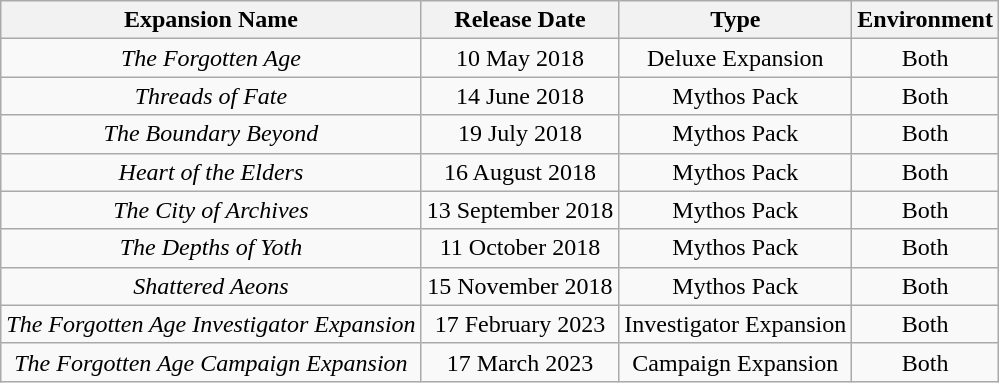<table class="wikitable" style="text-align:center">
<tr>
<th>Expansion Name</th>
<th>Release Date</th>
<th>Type</th>
<th>Environment</th>
</tr>
<tr>
<td><em>The Forgotten Age</em></td>
<td>10 May 2018</td>
<td>Deluxe Expansion</td>
<td>Both</td>
</tr>
<tr>
<td><em>Threads of Fate</em></td>
<td>14 June 2018</td>
<td>Mythos Pack</td>
<td>Both</td>
</tr>
<tr>
<td><em>The Boundary Beyond</em></td>
<td>19 July 2018</td>
<td>Mythos Pack</td>
<td>Both</td>
</tr>
<tr>
<td><em>Heart of the Elders</em></td>
<td>16 August 2018</td>
<td>Mythos Pack</td>
<td>Both</td>
</tr>
<tr>
<td><em>The City of Archives</em></td>
<td>13 September 2018</td>
<td>Mythos Pack</td>
<td>Both</td>
</tr>
<tr>
<td><em>The Depths of Yoth</em></td>
<td>11 October 2018</td>
<td>Mythos Pack</td>
<td>Both</td>
</tr>
<tr>
<td><em>Shattered Aeons</em></td>
<td>15 November 2018</td>
<td>Mythos Pack</td>
<td>Both</td>
</tr>
<tr>
<td><em>The Forgotten Age Investigator Expansion</em></td>
<td>17 February 2023</td>
<td>Investigator Expansion</td>
<td>Both</td>
</tr>
<tr>
<td><em>The Forgotten Age Campaign Expansion</em></td>
<td>17 March 2023</td>
<td>Campaign Expansion</td>
<td>Both</td>
</tr>
</table>
